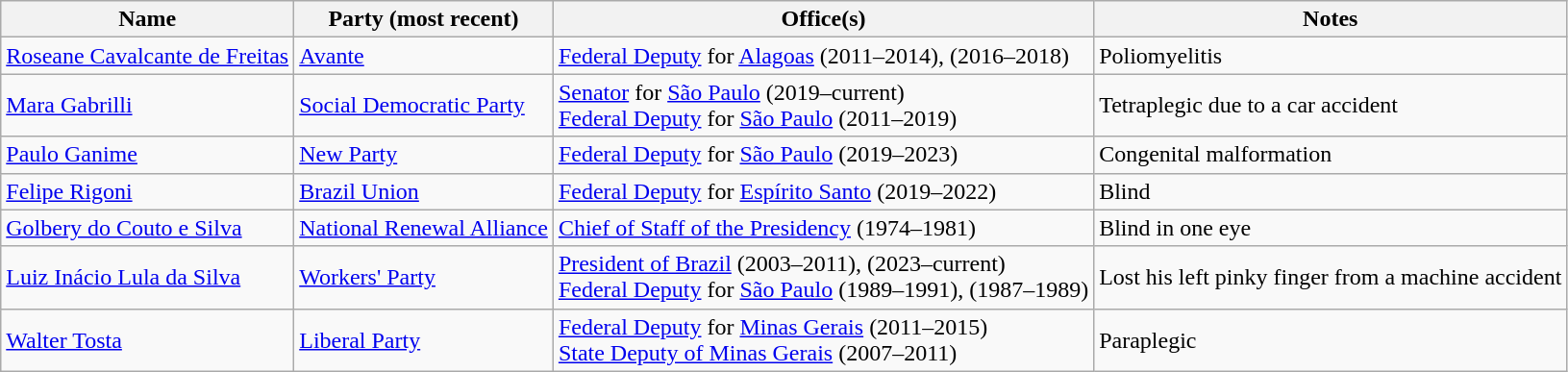<table class="wikitable sortable">
<tr>
<th>Name</th>
<th>Party (most recent)</th>
<th>Office(s)</th>
<th>Notes</th>
</tr>
<tr>
<td><a href='#'>Roseane Cavalcante de Freitas</a></td>
<td><a href='#'>Avante</a></td>
<td><a href='#'>Federal Deputy</a> for <a href='#'>Alagoas</a> (2011–2014), (2016–2018)</td>
<td>Poliomyelitis</td>
</tr>
<tr>
<td><a href='#'>Mara Gabrilli</a></td>
<td><a href='#'>Social Democratic Party</a></td>
<td><a href='#'>Senator</a> for <a href='#'>São Paulo</a> (2019–current)<br><a href='#'>Federal Deputy</a> for <a href='#'>São Paulo</a> (2011–2019)</td>
<td>Tetraplegic due to a car accident</td>
</tr>
<tr>
<td><a href='#'>Paulo Ganime</a></td>
<td><a href='#'>New Party</a></td>
<td><a href='#'>Federal Deputy</a> for <a href='#'>São Paulo</a> (2019–2023)</td>
<td>Congenital malformation</td>
</tr>
<tr>
<td><a href='#'>Felipe Rigoni</a></td>
<td><a href='#'>Brazil Union</a></td>
<td><a href='#'>Federal Deputy</a> for <a href='#'>Espírito Santo</a> (2019–2022)</td>
<td>Blind</td>
</tr>
<tr>
<td><a href='#'>Golbery do Couto e Silva</a></td>
<td><a href='#'>National Renewal Alliance</a></td>
<td><a href='#'>Chief of Staff of the Presidency</a> (1974–1981)</td>
<td>Blind in one eye</td>
</tr>
<tr>
<td><a href='#'>Luiz Inácio Lula da Silva</a></td>
<td><a href='#'>Workers' Party</a></td>
<td><a href='#'>President of Brazil</a> (2003–2011), (2023–current)<br><a href='#'>Federal Deputy</a> for <a href='#'>São Paulo</a> (1989–1991), (1987–1989)</td>
<td>Lost his left pinky finger from a machine accident</td>
</tr>
<tr>
<td><a href='#'>Walter Tosta</a></td>
<td><a href='#'>Liberal Party</a></td>
<td><a href='#'>Federal Deputy</a> for <a href='#'>Minas Gerais</a> (2011–2015)<br><a href='#'>State Deputy of Minas Gerais</a> (2007–2011)</td>
<td>Paraplegic</td>
</tr>
</table>
